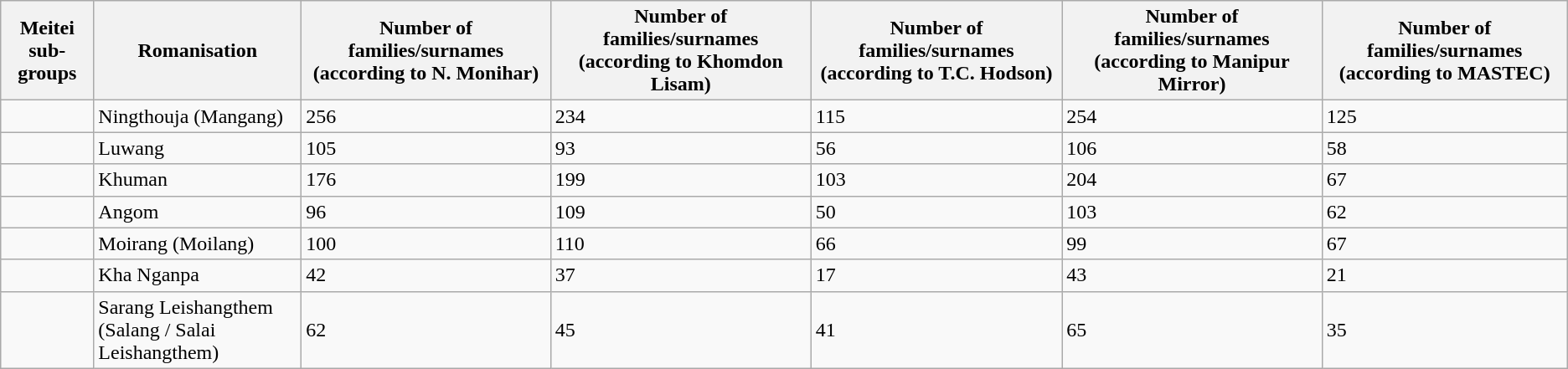<table class="wikitable sortable">
<tr>
<th>Meitei sub-groups</th>
<th>Romanisation</th>
<th>Number of families/surnames (according to  N. Monihar)</th>
<th>Number of families/surnames (according to Khomdon Lisam)</th>
<th>Number of families/surnames (according to T.C. Hodson)</th>
<th>Number of families/surnames (according to Manipur Mirror)</th>
<th>Number of families/surnames (according to MASTEC)</th>
</tr>
<tr>
<td></td>
<td>Ningthouja (Mangang)</td>
<td>256</td>
<td>234</td>
<td>115</td>
<td>254</td>
<td>125</td>
</tr>
<tr>
<td></td>
<td>Luwang</td>
<td>105</td>
<td>93</td>
<td>56</td>
<td>106</td>
<td>58</td>
</tr>
<tr>
<td></td>
<td>Khuman</td>
<td>176</td>
<td>199</td>
<td>103</td>
<td>204</td>
<td>67</td>
</tr>
<tr>
<td></td>
<td>Angom</td>
<td>96</td>
<td>109</td>
<td>50</td>
<td>103</td>
<td>62</td>
</tr>
<tr>
<td></td>
<td>Moirang (Moilang)</td>
<td>100</td>
<td>110</td>
<td>66</td>
<td>99</td>
<td>67</td>
</tr>
<tr>
<td></td>
<td>Kha Nganpa</td>
<td>42</td>
<td>37</td>
<td>17</td>
<td>43</td>
<td>21</td>
</tr>
<tr>
<td></td>
<td>Sarang Leishangthem (Salang / Salai Leishangthem)</td>
<td>62</td>
<td>45</td>
<td>41</td>
<td>65</td>
<td>35</td>
</tr>
</table>
